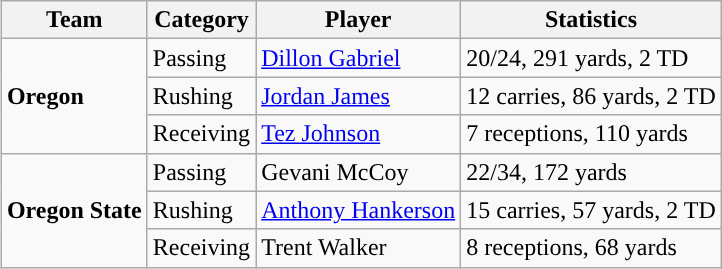<table class="wikitable" style="float: right;">
<tr>
<th>Team</th>
<th>Category</th>
<th>Player</th>
<th>Statistics</th>
</tr>
<tr>
<td rowspan=3><strong>Oregon</strong></td>
<td>Passing</td>
<td><a href='#'>Dillon Gabriel</a></td>
<td>20/24, 291 yards, 2 TD</td>
</tr>
<tr>
<td>Rushing</td>
<td><a href='#'>Jordan James</a></td>
<td>12 carries, 86 yards, 2 TD</td>
</tr>
<tr>
<td>Receiving</td>
<td><a href='#'>Tez Johnson</a></td>
<td>7 receptions, 110 yards</td>
</tr>
<tr>
<td rowspan=3><strong>Oregon State</strong></td>
<td>Passing</td>
<td>Gevani McCoy</td>
<td>22/34, 172 yards</td>
</tr>
<tr>
<td>Rushing</td>
<td><a href='#'>Anthony Hankerson</a></td>
<td>15 carries, 57 yards, 2 TD</td>
</tr>
<tr>
<td>Receiving</td>
<td>Trent Walker</td>
<td>8 receptions, 68 yards</td>
</tr>
</table>
